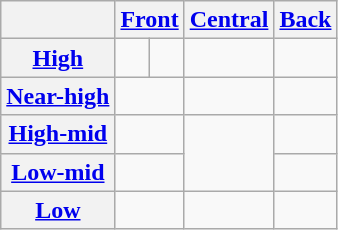<table class="wikitable" style="text-align:center">
<tr>
<th></th>
<th colspan="2"><a href='#'>Front</a></th>
<th><a href='#'>Central</a></th>
<th><a href='#'>Back</a></th>
</tr>
<tr>
<th><a href='#'>High</a></th>
<td> </td>
<td></td>
<td></td>
<td> </td>
</tr>
<tr>
<th><a href='#'>Near-high</a></th>
<td colspan="2"> </td>
<td></td>
<td> </td>
</tr>
<tr>
<th><a href='#'>High-mid</a></th>
<td colspan="2"></td>
<td rowspan="2"> </td>
<td> </td>
</tr>
<tr>
<th><a href='#'>Low-mid</a></th>
<td colspan="2"></td>
<td> </td>
</tr>
<tr>
<th><a href='#'>Low</a></th>
<td colspan="2"></td>
<td></td>
<td> </td>
</tr>
</table>
